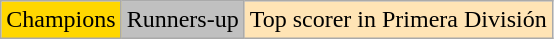<table class="wikitable">
<tr>
<td bgcolor=gold>Champions</td>
<td bgcolor=silver>Runners-up</td>
<td bgcolor=moccasin>Top scorer in Primera División</td>
</tr>
</table>
